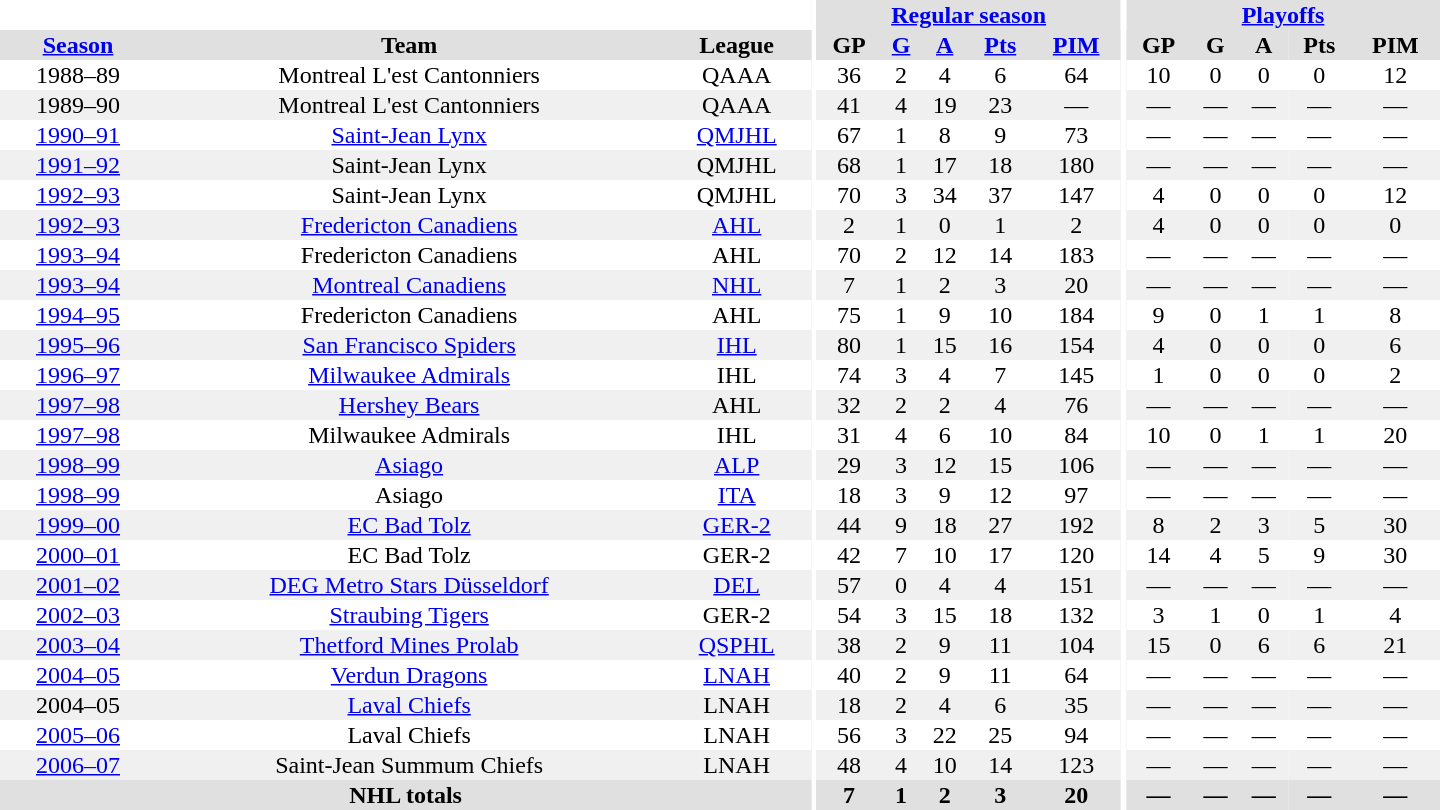<table border="0" cellpadding="1" cellspacing="0" style="text-align:center; width:60em">
<tr bgcolor="#e0e0e0">
<th colspan="3" bgcolor="#ffffff"></th>
<th rowspan="100" bgcolor="#ffffff"></th>
<th colspan="5"><a href='#'>Regular season</a></th>
<th rowspan="100" bgcolor="#ffffff"></th>
<th colspan="5"><a href='#'>Playoffs</a></th>
</tr>
<tr bgcolor="#e0e0e0">
<th><a href='#'>Season</a></th>
<th>Team</th>
<th>League</th>
<th>GP</th>
<th><a href='#'>G</a></th>
<th><a href='#'>A</a></th>
<th><a href='#'>Pts</a></th>
<th><a href='#'>PIM</a></th>
<th>GP</th>
<th>G</th>
<th>A</th>
<th>Pts</th>
<th>PIM</th>
</tr>
<tr>
<td>1988–89</td>
<td>Montreal L'est Cantonniers</td>
<td>QAAA</td>
<td>36</td>
<td>2</td>
<td>4</td>
<td>6</td>
<td>64</td>
<td>10</td>
<td>0</td>
<td>0</td>
<td>0</td>
<td>12</td>
</tr>
<tr bgcolor="#f0f0f0">
<td>1989–90</td>
<td>Montreal L'est Cantonniers</td>
<td>QAAA</td>
<td>41</td>
<td>4</td>
<td>19</td>
<td>23</td>
<td>—</td>
<td>—</td>
<td>—</td>
<td>—</td>
<td>—</td>
<td>—</td>
</tr>
<tr>
<td><a href='#'>1990–91</a></td>
<td><a href='#'>Saint-Jean Lynx</a></td>
<td><a href='#'>QMJHL</a></td>
<td>67</td>
<td>1</td>
<td>8</td>
<td>9</td>
<td>73</td>
<td>—</td>
<td>—</td>
<td>—</td>
<td>—</td>
<td>—</td>
</tr>
<tr bgcolor="#f0f0f0">
<td><a href='#'>1991–92</a></td>
<td>Saint-Jean Lynx</td>
<td>QMJHL</td>
<td>68</td>
<td>1</td>
<td>17</td>
<td>18</td>
<td>180</td>
<td>—</td>
<td>—</td>
<td>—</td>
<td>—</td>
<td>—</td>
</tr>
<tr>
<td><a href='#'>1992–93</a></td>
<td>Saint-Jean Lynx</td>
<td>QMJHL</td>
<td>70</td>
<td>3</td>
<td>34</td>
<td>37</td>
<td>147</td>
<td>4</td>
<td>0</td>
<td>0</td>
<td>0</td>
<td>12</td>
</tr>
<tr bgcolor="#f0f0f0">
<td><a href='#'>1992–93</a></td>
<td><a href='#'>Fredericton Canadiens</a></td>
<td><a href='#'>AHL</a></td>
<td>2</td>
<td>1</td>
<td>0</td>
<td>1</td>
<td>2</td>
<td>4</td>
<td>0</td>
<td>0</td>
<td>0</td>
<td>0</td>
</tr>
<tr>
<td><a href='#'>1993–94</a></td>
<td>Fredericton Canadiens</td>
<td>AHL</td>
<td>70</td>
<td>2</td>
<td>12</td>
<td>14</td>
<td>183</td>
<td>—</td>
<td>—</td>
<td>—</td>
<td>—</td>
<td>—</td>
</tr>
<tr bgcolor="#f0f0f0">
<td><a href='#'>1993–94</a></td>
<td><a href='#'>Montreal Canadiens</a></td>
<td><a href='#'>NHL</a></td>
<td>7</td>
<td>1</td>
<td>2</td>
<td>3</td>
<td>20</td>
<td>—</td>
<td>—</td>
<td>—</td>
<td>—</td>
<td>—</td>
</tr>
<tr>
<td><a href='#'>1994–95</a></td>
<td>Fredericton Canadiens</td>
<td>AHL</td>
<td>75</td>
<td>1</td>
<td>9</td>
<td>10</td>
<td>184</td>
<td>9</td>
<td>0</td>
<td>1</td>
<td>1</td>
<td>8</td>
</tr>
<tr bgcolor="#f0f0f0">
<td><a href='#'>1995–96</a></td>
<td><a href='#'>San Francisco Spiders</a></td>
<td><a href='#'>IHL</a></td>
<td>80</td>
<td>1</td>
<td>15</td>
<td>16</td>
<td>154</td>
<td>4</td>
<td>0</td>
<td>0</td>
<td>0</td>
<td>6</td>
</tr>
<tr>
<td><a href='#'>1996–97</a></td>
<td><a href='#'>Milwaukee Admirals</a></td>
<td>IHL</td>
<td>74</td>
<td>3</td>
<td>4</td>
<td>7</td>
<td>145</td>
<td>1</td>
<td>0</td>
<td>0</td>
<td>0</td>
<td>2</td>
</tr>
<tr bgcolor="#f0f0f0">
<td><a href='#'>1997–98</a></td>
<td><a href='#'>Hershey Bears</a></td>
<td>AHL</td>
<td>32</td>
<td>2</td>
<td>2</td>
<td>4</td>
<td>76</td>
<td>—</td>
<td>—</td>
<td>—</td>
<td>—</td>
<td>—</td>
</tr>
<tr>
<td><a href='#'>1997–98</a></td>
<td>Milwaukee Admirals</td>
<td>IHL</td>
<td>31</td>
<td>4</td>
<td>6</td>
<td>10</td>
<td>84</td>
<td>10</td>
<td>0</td>
<td>1</td>
<td>1</td>
<td>20</td>
</tr>
<tr bgcolor="#f0f0f0">
<td><a href='#'>1998–99</a></td>
<td><a href='#'>Asiago</a></td>
<td><a href='#'>ALP</a></td>
<td>29</td>
<td>3</td>
<td>12</td>
<td>15</td>
<td>106</td>
<td>—</td>
<td>—</td>
<td>—</td>
<td>—</td>
<td>—</td>
</tr>
<tr>
<td><a href='#'>1998–99</a></td>
<td>Asiago</td>
<td><a href='#'>ITA</a></td>
<td>18</td>
<td>3</td>
<td>9</td>
<td>12</td>
<td>97</td>
<td>—</td>
<td>—</td>
<td>—</td>
<td>—</td>
<td>—</td>
</tr>
<tr bgcolor="#f0f0f0">
<td><a href='#'>1999–00</a></td>
<td><a href='#'>EC Bad Tolz</a></td>
<td><a href='#'>GER-2</a></td>
<td>44</td>
<td>9</td>
<td>18</td>
<td>27</td>
<td>192</td>
<td>8</td>
<td>2</td>
<td>3</td>
<td>5</td>
<td>30</td>
</tr>
<tr>
<td><a href='#'>2000–01</a></td>
<td>EC Bad Tolz</td>
<td>GER-2</td>
<td>42</td>
<td>7</td>
<td>10</td>
<td>17</td>
<td>120</td>
<td>14</td>
<td>4</td>
<td>5</td>
<td>9</td>
<td>30</td>
</tr>
<tr bgcolor="#f0f0f0">
<td><a href='#'>2001–02</a></td>
<td><a href='#'>DEG Metro Stars Düsseldorf</a></td>
<td><a href='#'>DEL</a></td>
<td>57</td>
<td>0</td>
<td>4</td>
<td>4</td>
<td>151</td>
<td>—</td>
<td>—</td>
<td>—</td>
<td>—</td>
<td>—</td>
</tr>
<tr>
<td><a href='#'>2002–03</a></td>
<td><a href='#'>Straubing Tigers</a></td>
<td>GER-2</td>
<td>54</td>
<td>3</td>
<td>15</td>
<td>18</td>
<td>132</td>
<td>3</td>
<td>1</td>
<td>0</td>
<td>1</td>
<td>4</td>
</tr>
<tr bgcolor="#f0f0f0">
<td><a href='#'>2003–04</a></td>
<td><a href='#'>Thetford Mines Prolab</a></td>
<td><a href='#'>QSPHL</a></td>
<td>38</td>
<td>2</td>
<td>9</td>
<td>11</td>
<td>104</td>
<td>15</td>
<td>0</td>
<td>6</td>
<td>6</td>
<td>21</td>
</tr>
<tr>
<td><a href='#'>2004–05</a></td>
<td><a href='#'>Verdun Dragons</a></td>
<td><a href='#'>LNAH</a></td>
<td>40</td>
<td>2</td>
<td>9</td>
<td>11</td>
<td>64</td>
<td>—</td>
<td>—</td>
<td>—</td>
<td>—</td>
<td>—</td>
</tr>
<tr bgcolor="#f0f0f0">
<td>2004–05</td>
<td><a href='#'>Laval Chiefs</a></td>
<td>LNAH</td>
<td>18</td>
<td>2</td>
<td>4</td>
<td>6</td>
<td>35</td>
<td>—</td>
<td>—</td>
<td>—</td>
<td>—</td>
<td>—</td>
</tr>
<tr>
<td><a href='#'>2005–06</a></td>
<td>Laval Chiefs</td>
<td>LNAH</td>
<td>56</td>
<td>3</td>
<td>22</td>
<td>25</td>
<td>94</td>
<td>—</td>
<td>—</td>
<td>—</td>
<td>—</td>
<td>—</td>
</tr>
<tr bgcolor="#f0f0f0">
<td><a href='#'>2006–07</a></td>
<td>Saint-Jean Summum Chiefs</td>
<td>LNAH</td>
<td>48</td>
<td>4</td>
<td>10</td>
<td>14</td>
<td>123</td>
<td>—</td>
<td>—</td>
<td>—</td>
<td>—</td>
<td>—</td>
</tr>
<tr bgcolor="#e0e0e0">
<th colspan="3">NHL totals</th>
<th>7</th>
<th>1</th>
<th>2</th>
<th>3</th>
<th>20</th>
<th>—</th>
<th>—</th>
<th>—</th>
<th>—</th>
<th>—</th>
</tr>
</table>
